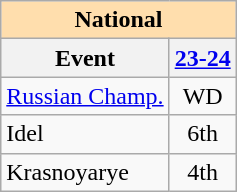<table class="wikitable" style="text-align:center">
<tr>
<th style="background-color: #ffdead; " colspan=4 align=center>National</th>
</tr>
<tr>
<th>Event</th>
<th><a href='#'>23-24</a></th>
</tr>
<tr>
<td align=left><a href='#'>Russian Champ.</a></td>
<td>WD</td>
</tr>
<tr>
<td align="left"> Idel</td>
<td>6th</td>
</tr>
<tr>
<td align="left"> Krasnoyarye</td>
<td>4th</td>
</tr>
</table>
